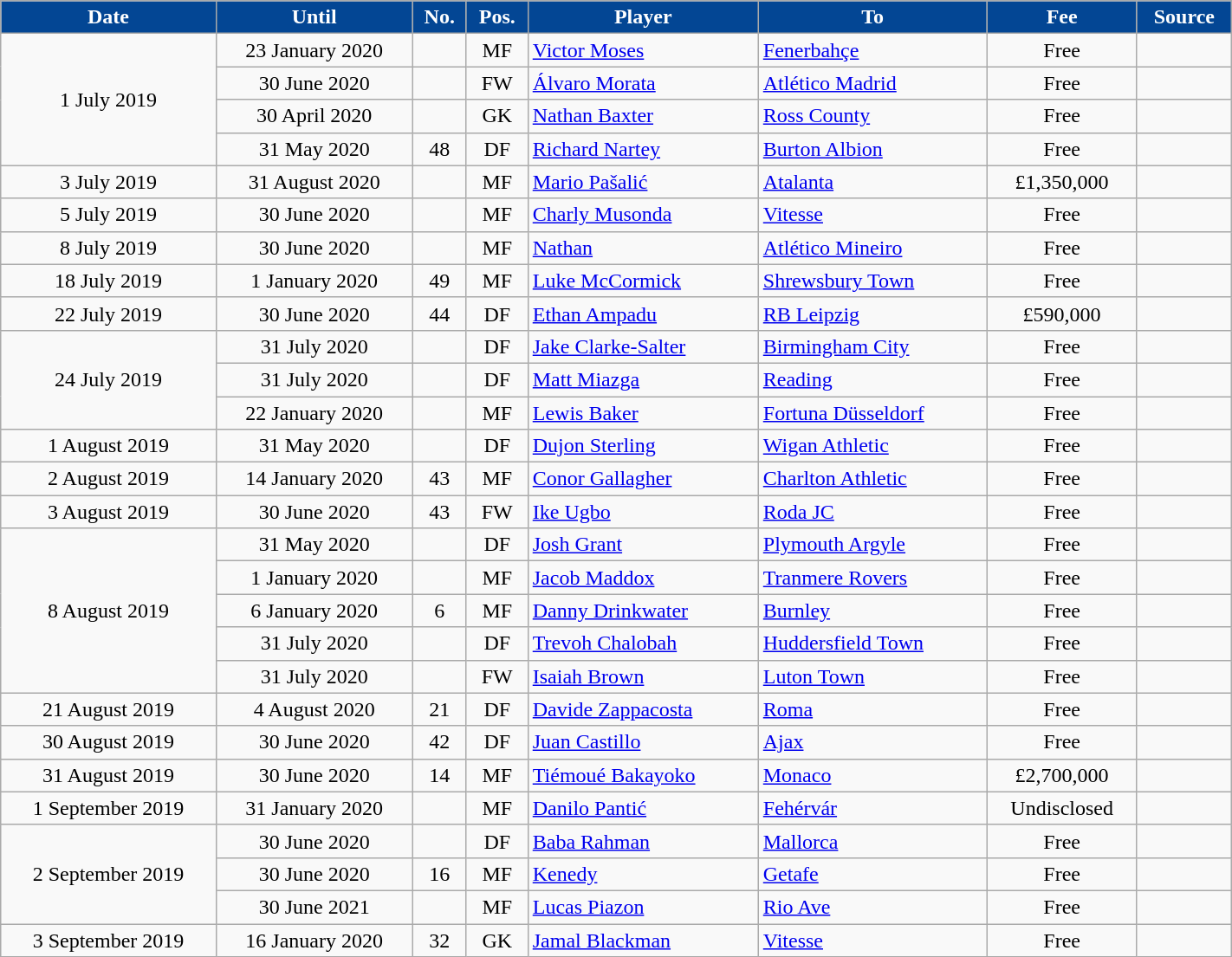<table class="wikitable sortable" style="text-align:center;width:75%;">
<tr>
<th style=background-color:#034694;color:#FFFFFF>Date</th>
<th style=background-color:#034694;color:#FFFFFF>Until</th>
<th style=background-color:#034694;color:#FFFFFF>No.</th>
<th style=background-color:#034694;color:#FFFFFF>Pos.</th>
<th style=background-color:#034694;color:#FFFFFF>Player</th>
<th style=background-color:#034694;color:#FFFFFF>To</th>
<th style=background-color:#034694;color:#FFFFFF data-sort-type="currency">Fee</th>
<th style=background-color:#034694;color:#FFFFFF>Source</th>
</tr>
<tr>
<td rowspan=4>1 July 2019</td>
<td>23 January 2020 </td>
<td></td>
<td>MF</td>
<td align=left> <a href='#'>Victor Moses</a></td>
<td align=left> <a href='#'>Fenerbahçe</a></td>
<td>Free</td>
<td></td>
</tr>
<tr>
<td>30 June 2020</td>
<td></td>
<td>FW</td>
<td align=left> <a href='#'>Álvaro Morata</a></td>
<td align=left> <a href='#'>Atlético Madrid</a></td>
<td>Free</td>
<td></td>
</tr>
<tr>
<td>30 April 2020</td>
<td></td>
<td>GK</td>
<td align=left> <a href='#'>Nathan Baxter</a></td>
<td align=left> <a href='#'>Ross County</a></td>
<td>Free</td>
<td></td>
</tr>
<tr>
<td>31 May 2020</td>
<td>48</td>
<td>DF</td>
<td align=left> <a href='#'>Richard Nartey</a></td>
<td align=left> <a href='#'>Burton Albion</a></td>
<td>Free</td>
<td></td>
</tr>
<tr>
<td>3 July 2019</td>
<td>31 August 2020</td>
<td></td>
<td>MF</td>
<td align=left> <a href='#'>Mario Pašalić</a></td>
<td align=left> <a href='#'>Atalanta</a></td>
<td>£1,350,000</td>
<td></td>
</tr>
<tr>
<td>5 July 2019</td>
<td>30 June 2020</td>
<td></td>
<td>MF</td>
<td align=left> <a href='#'>Charly Musonda</a></td>
<td align=left> <a href='#'>Vitesse</a></td>
<td>Free</td>
<td></td>
</tr>
<tr>
<td>8 July 2019</td>
<td>30 June 2020 </td>
<td></td>
<td>MF</td>
<td align=left> <a href='#'>Nathan</a></td>
<td align=left> <a href='#'>Atlético Mineiro</a></td>
<td>Free</td>
<td></td>
</tr>
<tr>
<td>18 July 2019</td>
<td>1 January 2020 </td>
<td>49</td>
<td>MF</td>
<td align=left> <a href='#'>Luke McCormick</a></td>
<td align=left> <a href='#'>Shrewsbury Town</a></td>
<td>Free</td>
<td></td>
</tr>
<tr>
<td>22 July 2019</td>
<td>30 June 2020</td>
<td>44</td>
<td>DF</td>
<td align=left> <a href='#'>Ethan Ampadu</a></td>
<td align=left> <a href='#'>RB Leipzig</a></td>
<td>£590,000</td>
<td></td>
</tr>
<tr>
<td rowspan=3>24 July 2019</td>
<td>31 July 2020</td>
<td></td>
<td>DF</td>
<td align=left> <a href='#'>Jake Clarke-Salter</a></td>
<td align=left> <a href='#'>Birmingham City</a></td>
<td>Free</td>
<td></td>
</tr>
<tr>
<td>31 July 2020</td>
<td></td>
<td>DF</td>
<td align=left> <a href='#'>Matt Miazga</a></td>
<td align=left> <a href='#'>Reading</a></td>
<td>Free</td>
<td></td>
</tr>
<tr>
<td>22 January 2020 </td>
<td></td>
<td>MF</td>
<td align=left> <a href='#'>Lewis Baker</a></td>
<td align=left> <a href='#'>Fortuna Düsseldorf</a></td>
<td>Free</td>
<td></td>
</tr>
<tr>
<td>1 August 2019</td>
<td>31 May 2020</td>
<td></td>
<td>DF</td>
<td align=left> <a href='#'>Dujon Sterling</a></td>
<td align=left> <a href='#'>Wigan Athletic</a></td>
<td>Free</td>
<td></td>
</tr>
<tr>
<td>2 August 2019</td>
<td>14 January 2020 </td>
<td>43</td>
<td>MF</td>
<td align=left> <a href='#'>Conor Gallagher</a></td>
<td align=left> <a href='#'>Charlton Athletic</a></td>
<td>Free</td>
<td></td>
</tr>
<tr>
<td>3 August 2019</td>
<td>30 June 2020</td>
<td>43</td>
<td>FW</td>
<td align=left> <a href='#'>Ike Ugbo</a></td>
<td align=left> <a href='#'>Roda JC</a></td>
<td>Free</td>
<td></td>
</tr>
<tr>
<td rowspan=5>8 August 2019</td>
<td>31 May 2020 </td>
<td></td>
<td>DF</td>
<td align=left> <a href='#'>Josh Grant</a></td>
<td align=left> <a href='#'>Plymouth Argyle</a></td>
<td>Free</td>
<td></td>
</tr>
<tr>
<td>1 January 2020 </td>
<td></td>
<td>MF</td>
<td align=left> <a href='#'>Jacob Maddox</a></td>
<td align=left> <a href='#'>Tranmere Rovers</a></td>
<td>Free</td>
<td></td>
</tr>
<tr>
<td>6 January 2020</td>
<td>6</td>
<td>MF</td>
<td align=left> <a href='#'>Danny Drinkwater</a></td>
<td align=left> <a href='#'>Burnley</a></td>
<td>Free</td>
<td></td>
</tr>
<tr>
<td>31 July 2020</td>
<td></td>
<td>DF</td>
<td align=left> <a href='#'>Trevoh Chalobah</a></td>
<td align=left> <a href='#'>Huddersfield Town</a></td>
<td>Free</td>
<td></td>
</tr>
<tr>
<td>31 July 2020</td>
<td></td>
<td>FW</td>
<td align=left> <a href='#'>Isaiah Brown</a></td>
<td align=left> <a href='#'>Luton Town</a></td>
<td>Free</td>
<td></td>
</tr>
<tr>
<td>21 August 2019</td>
<td>4 August 2020 </td>
<td>21</td>
<td>DF</td>
<td align=left> <a href='#'>Davide Zappacosta</a></td>
<td align=left> <a href='#'>Roma</a></td>
<td>Free</td>
<td></td>
</tr>
<tr>
<td>30 August 2019</td>
<td>30 June 2020</td>
<td>42</td>
<td>DF</td>
<td align=left> <a href='#'>Juan Castillo</a></td>
<td align=left> <a href='#'>Ajax</a></td>
<td>Free</td>
<td></td>
</tr>
<tr>
<td>31 August 2019</td>
<td>30 June 2020</td>
<td>14</td>
<td>MF</td>
<td align=left> <a href='#'>Tiémoué Bakayoko</a></td>
<td align=left> <a href='#'>Monaco</a></td>
<td>£2,700,000</td>
<td></td>
</tr>
<tr>
<td>1 September 2019</td>
<td>31 January 2020 </td>
<td></td>
<td>MF</td>
<td align=left> <a href='#'>Danilo Pantić</a></td>
<td align=left> <a href='#'>Fehérvár</a></td>
<td>Undisclosed</td>
<td></td>
</tr>
<tr>
<td rowspan=3>2 September 2019</td>
<td>30 June 2020</td>
<td></td>
<td>DF</td>
<td align=left> <a href='#'>Baba Rahman</a></td>
<td align=left> <a href='#'>Mallorca</a></td>
<td>Free</td>
<td></td>
</tr>
<tr>
<td>30 June 2020</td>
<td>16</td>
<td>MF</td>
<td align=left> <a href='#'>Kenedy</a></td>
<td align=left> <a href='#'>Getafe</a></td>
<td>Free</td>
<td></td>
</tr>
<tr>
<td>30 June 2021</td>
<td></td>
<td>MF</td>
<td align=left> <a href='#'>Lucas Piazon</a></td>
<td align=left> <a href='#'>Rio Ave</a></td>
<td>Free</td>
<td></td>
</tr>
<tr>
<td>3 September 2019</td>
<td>16 January 2020 </td>
<td>32</td>
<td>GK</td>
<td align=left> <a href='#'>Jamal Blackman</a></td>
<td align=left> <a href='#'>Vitesse</a></td>
<td>Free</td>
<td></td>
</tr>
</table>
